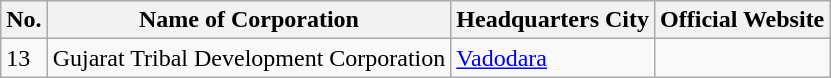<table class="wikitable">
<tr>
<th>No.</th>
<th>Name of Corporation</th>
<th>Headquarters City</th>
<th>Official Website</th>
</tr>
<tr>
<td>13</td>
<td>Gujarat Tribal Development Corporation</td>
<td><a href='#'>Vadodara</a></td>
<td></td>
</tr>
</table>
